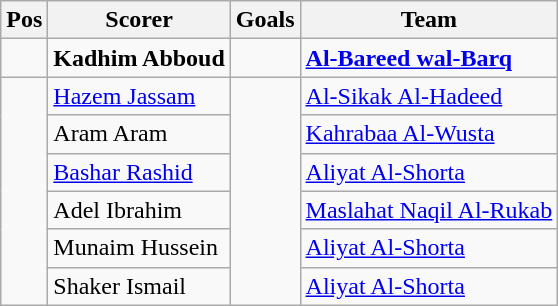<table class="wikitable">
<tr>
<th>Pos</th>
<th>Scorer</th>
<th>Goals</th>
<th>Team</th>
</tr>
<tr>
<td></td>
<td><strong>Kadhim Abboud</strong></td>
<td></td>
<td><strong><a href='#'>Al-Bareed wal-Barq</a></strong></td>
</tr>
<tr>
<td rowspan=6></td>
<td><a href='#'>Hazem Jassam</a></td>
<td rowspan=6></td>
<td><a href='#'>Al-Sikak Al-Hadeed</a></td>
</tr>
<tr>
<td>Aram Aram</td>
<td><a href='#'>Kahrabaa Al-Wusta</a></td>
</tr>
<tr>
<td><a href='#'>Bashar Rashid</a></td>
<td><a href='#'>Aliyat Al-Shorta</a></td>
</tr>
<tr>
<td>Adel Ibrahim</td>
<td><a href='#'>Maslahat Naqil Al-Rukab</a></td>
</tr>
<tr>
<td>Munaim Hussein</td>
<td><a href='#'>Aliyat Al-Shorta</a></td>
</tr>
<tr>
<td>Shaker Ismail</td>
<td><a href='#'>Aliyat Al-Shorta</a></td>
</tr>
</table>
